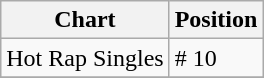<table class="wikitable">
<tr>
<th align="left">Chart</th>
<th align="left">Position</th>
</tr>
<tr>
<td align="left">Hot Rap Singles</td>
<td align="left"># 10</td>
</tr>
<tr>
</tr>
</table>
